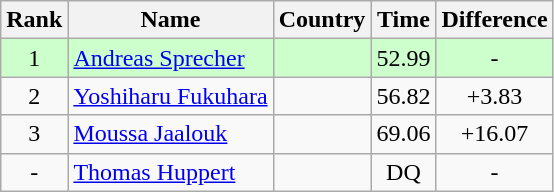<table class="wikitable sortable" style="text-align:center">
<tr>
<th>Rank</th>
<th>Name</th>
<th>Country</th>
<th>Time</th>
<th>Difference</th>
</tr>
<tr style="background:#cfc;">
<td>1</td>
<td align=left><a href='#'>Andreas Sprecher</a></td>
<td align=left></td>
<td>52.99</td>
<td>-</td>
</tr>
<tr>
<td>2</td>
<td align=left><a href='#'>Yoshiharu Fukuhara</a></td>
<td align=left></td>
<td>56.82</td>
<td>+3.83</td>
</tr>
<tr>
<td>3</td>
<td align=left><a href='#'>Moussa Jaalouk</a></td>
<td align=left></td>
<td>69.06</td>
<td>+16.07</td>
</tr>
<tr>
<td>-</td>
<td align=left><a href='#'>Thomas Huppert</a></td>
<td align=left></td>
<td>DQ</td>
<td>-</td>
</tr>
</table>
